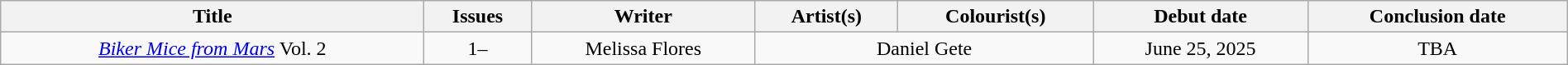<table class="wikitable" width="100%" style="text-align: center;">
<tr>
<th scope="col">Title</th>
<th scope="col">Issues</th>
<th scope="col">Writer</th>
<th scope="col">Artist(s)</th>
<th scope="col">Colourist(s)</th>
<th scope="col">Debut date</th>
<th scope="col">Conclusion date</th>
</tr>
<tr>
<td><em><a href='#'>Biker Mice from Mars</a></em> Vol. 2</td>
<td>1–</td>
<td>Melissa Flores</td>
<td colspan="2">Daniel Gete</td>
<td>June 25, 2025</td>
<td>TBA</td>
</tr>
</table>
